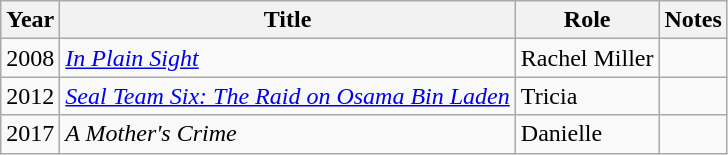<table class="wikitable sortable">
<tr>
<th>Year</th>
<th>Title</th>
<th>Role</th>
<th class="unsortable">Notes</th>
</tr>
<tr>
<td>2008</td>
<td><em><a href='#'>In Plain Sight</a></em></td>
<td>Rachel Miller</td>
<td></td>
</tr>
<tr>
<td>2012</td>
<td><em><a href='#'>Seal Team Six: The Raid on Osama Bin Laden</a></em></td>
<td>Tricia</td>
<td></td>
</tr>
<tr>
<td>2017</td>
<td><em>A Mother's Crime</em></td>
<td>Danielle</td>
<td></td>
</tr>
</table>
